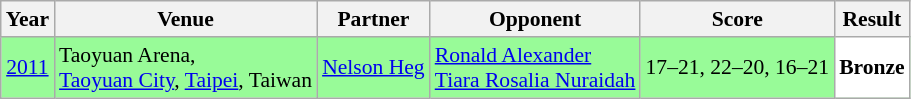<table class="sortable wikitable" style="font-size: 90%;">
<tr>
<th>Year</th>
<th>Venue</th>
<th>Partner</th>
<th>Opponent</th>
<th>Score</th>
<th>Result</th>
</tr>
<tr style="background:#98FB98">
<td align="center"><a href='#'>2011</a></td>
<td align="left">Taoyuan Arena,<br><a href='#'>Taoyuan City</a>, <a href='#'>Taipei</a>, Taiwan</td>
<td align="left"> <a href='#'>Nelson Heg</a></td>
<td align="left"> <a href='#'>Ronald Alexander</a><br> <a href='#'>Tiara Rosalia Nuraidah</a></td>
<td align="left">17–21, 22–20, 16–21</td>
<td style="text-align:left; background:white"> <strong>Bronze</strong></td>
</tr>
</table>
